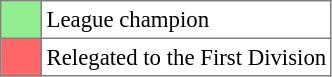<table bgcolor="#f7f8ff" cellpadding="3" cellspacing="0" border="1" style="font-size: 95%; border: gray solid 1px; border-collapse: collapse;text-align:center;">
<tr>
<td style="background:#90EE90;" width="20"></td>
<td bgcolor="#ffffff" align="left">League champion</td>
</tr>
<tr>
<td style="background: #FF6666" width="20"></td>
<td bgcolor="#ffffff" align="left">Relegated to the First Division</td>
</tr>
</table>
